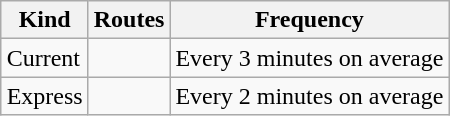<table class="wikitable" style="margin-left: auto; margin-right: auto; border: none;">
<tr>
<th>Kind</th>
<th>Routes</th>
<th>Frequency</th>
</tr>
<tr>
<td>Current</td>
<td></td>
<td>Every 3 minutes on average</td>
</tr>
<tr>
<td>Express</td>
<td> </td>
<td>Every 2 minutes on average</td>
</tr>
</table>
